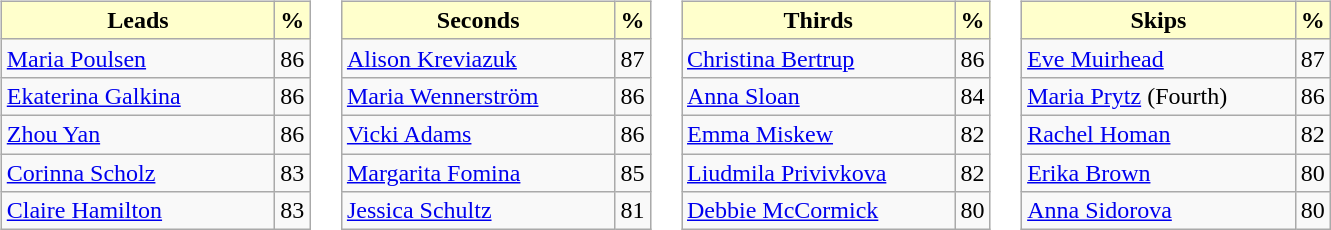<table table>
<tr>
<td valign=top><br><table class="wikitable">
<tr>
<th style="background: #ffffcc; width:175px;">Leads</th>
<th style="background: #ffffcc;">%</th>
</tr>
<tr>
<td> <a href='#'>Maria Poulsen</a></td>
<td>86</td>
</tr>
<tr>
<td> <a href='#'>Ekaterina Galkina</a></td>
<td>86</td>
</tr>
<tr>
<td> <a href='#'>Zhou Yan</a></td>
<td>86</td>
</tr>
<tr>
<td> <a href='#'>Corinna Scholz</a></td>
<td>83</td>
</tr>
<tr>
<td> <a href='#'>Claire Hamilton</a></td>
<td>83</td>
</tr>
</table>
</td>
<td valign=top><br><table class="wikitable">
<tr>
<th style="background: #ffffcc; width:175px;">Seconds</th>
<th style="background: #ffffcc;">%</th>
</tr>
<tr>
<td> <a href='#'>Alison Kreviazuk</a></td>
<td>87</td>
</tr>
<tr>
<td> <a href='#'>Maria Wennerström</a></td>
<td>86</td>
</tr>
<tr>
<td> <a href='#'>Vicki Adams</a></td>
<td>86</td>
</tr>
<tr>
<td> <a href='#'>Margarita Fomina</a></td>
<td>85</td>
</tr>
<tr>
<td> <a href='#'>Jessica Schultz</a></td>
<td>81</td>
</tr>
</table>
</td>
<td valign=top><br><table class="wikitable">
<tr>
<th style="background: #ffffcc; width:175px;">Thirds</th>
<th style="background: #ffffcc;">%</th>
</tr>
<tr>
<td> <a href='#'>Christina Bertrup</a></td>
<td>86</td>
</tr>
<tr>
<td> <a href='#'>Anna Sloan</a></td>
<td>84</td>
</tr>
<tr>
<td> <a href='#'>Emma Miskew</a></td>
<td>82</td>
</tr>
<tr>
<td> <a href='#'>Liudmila Privivkova</a></td>
<td>82</td>
</tr>
<tr>
<td> <a href='#'>Debbie McCormick</a></td>
<td>80</td>
</tr>
</table>
</td>
<td valign=top><br><table class="wikitable">
<tr>
<th style="background: #ffffcc; width:175px;">Skips</th>
<th style="background: #ffffcc;">%</th>
</tr>
<tr>
<td> <a href='#'>Eve Muirhead</a></td>
<td>87</td>
</tr>
<tr>
<td> <a href='#'>Maria Prytz</a> (Fourth)</td>
<td>86</td>
</tr>
<tr>
<td> <a href='#'>Rachel Homan</a></td>
<td>82</td>
</tr>
<tr>
<td> <a href='#'>Erika Brown</a></td>
<td>80</td>
</tr>
<tr>
<td> <a href='#'>Anna Sidorova</a></td>
<td>80</td>
</tr>
</table>
</td>
</tr>
</table>
